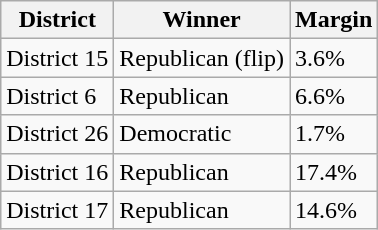<table class="wikitable sortable">
<tr>
<th>District</th>
<th>Winner</th>
<th>Margin</th>
</tr>
<tr>
<td>District 15</td>
<td data-sort-value=1 >Republican (flip)</td>
<td>3.6%</td>
</tr>
<tr>
<td>District 6</td>
<td data-sort-value=1 >Republican</td>
<td>6.6%</td>
</tr>
<tr>
<td>District 26</td>
<td data-sort-value=1 >Democratic</td>
<td>1.7%</td>
</tr>
<tr>
<td>District 16</td>
<td data-sort-value=1 >Republican</td>
<td>17.4%</td>
</tr>
<tr>
<td>District 17</td>
<td data-sort-value=1 >Republican</td>
<td>14.6%</td>
</tr>
</table>
